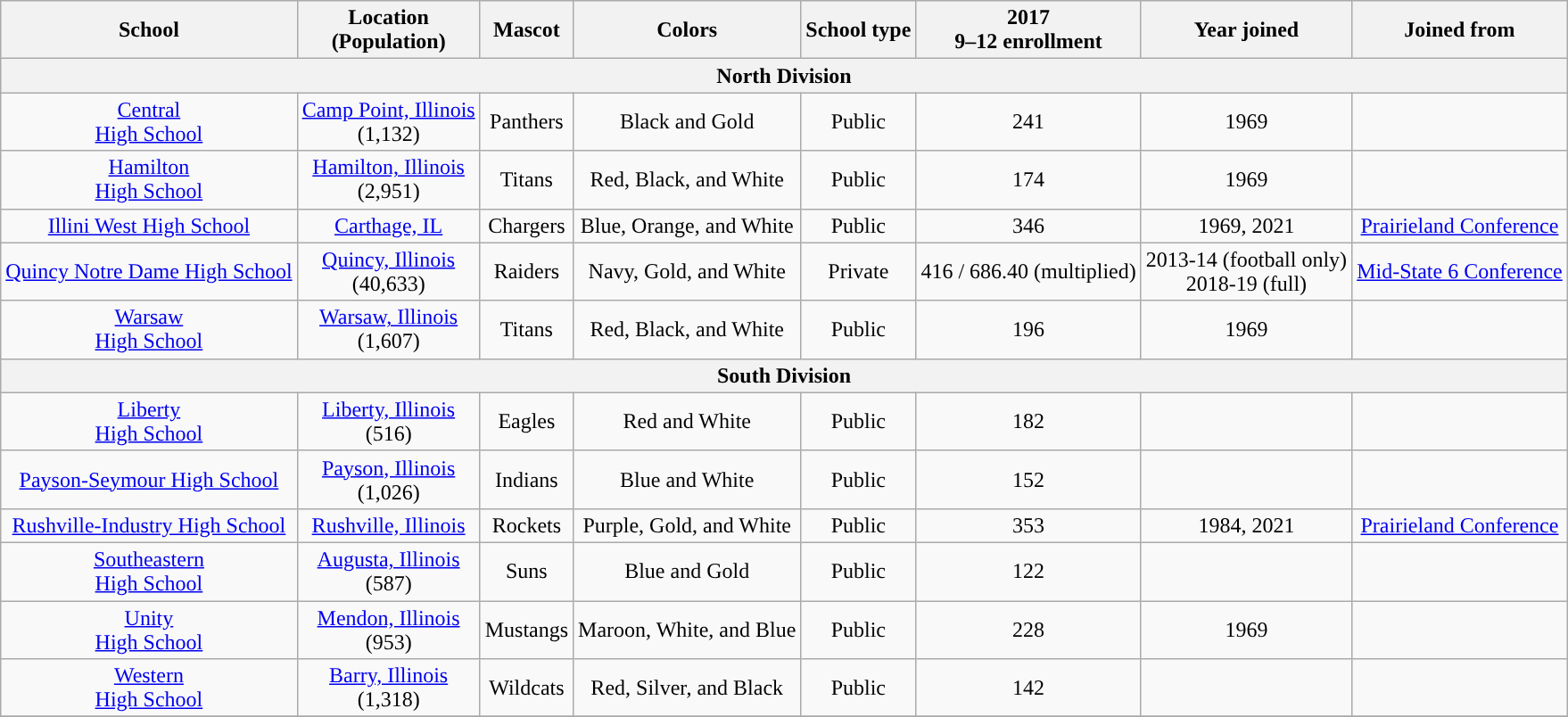<table class="wikitable sortable" style="text-align:center;">
<tr>
<th>School</th>
<th>Location<br>(Population)</th>
<th>Mascot</th>
<th>Colors</th>
<th>School type</th>
<th>2017<br>9–12 enrollment</th>
<th>Year joined</th>
<th>Joined from</th>
</tr>
<tr>
<th colspan=11>North Division</th>
</tr>
<tr>
<td><a href='#'>Central<br>High School</a></td>
<td><a href='#'>Camp Point, Illinois</a><br>(1,132)</td>
<td>Panthers</td>
<td>Black and Gold<br> </td>
<td>Public</td>
<td>241</td>
<td>1969</td>
<td></td>
</tr>
<tr>
<td><a href='#'>Hamilton<br>High School</a></td>
<td><a href='#'>Hamilton, Illinois</a><br>(2,951)</td>
<td>Titans</td>
<td>Red, Black, and White<br>  </td>
<td>Public</td>
<td>174</td>
<td>1969</td>
<td></td>
</tr>
<tr>
<td><a href='#'>Illini West High School</a></td>
<td><a href='#'>Carthage, IL</a></td>
<td>Chargers</td>
<td>Blue, Orange, and White<br>  </td>
<td>Public</td>
<td>346</td>
<td>1969, 2021</td>
<td><a href='#'>Prairieland Conference</a></td>
</tr>
<tr>
<td><a href='#'>Quincy Notre Dame High School</a></td>
<td><a href='#'>Quincy, Illinois</a><br>(40,633)</td>
<td>Raiders</td>
<td>Navy, Gold, and White<br>  </td>
<td>Private</td>
<td>416 / 686.40 (multiplied)</td>
<td>2013-14 (football only)<br>2018-19 (full)</td>
<td><a href='#'>Mid-State 6 Conference</a></td>
</tr>
<tr>
<td><a href='#'>Warsaw<br>High School</a></td>
<td><a href='#'>Warsaw, Illinois</a><br>(1,607)</td>
<td>Titans</td>
<td>Red, Black, and White<br>  </td>
<td>Public</td>
<td>196</td>
<td>1969</td>
<td></td>
</tr>
<tr>
<th colspan=11>South Division</th>
</tr>
<tr>
<td><a href='#'>Liberty<br>High School</a></td>
<td><a href='#'>Liberty, Illinois</a><br>(516)</td>
<td>Eagles</td>
<td>Red and White<br> </td>
<td>Public</td>
<td>182</td>
<td></td>
<td></td>
</tr>
<tr>
<td><a href='#'>Payson-Seymour High School</a></td>
<td><a href='#'>Payson, Illinois</a><br>(1,026)</td>
<td>Indians</td>
<td>Blue and White<br> </td>
<td>Public</td>
<td>152</td>
<td></td>
<td></td>
</tr>
<tr>
<td><a href='#'>Rushville-Industry High School</a></td>
<td><a href='#'>Rushville, Illinois</a></td>
<td>Rockets</td>
<td>Purple, Gold, and White<br>  </td>
<td>Public</td>
<td>353</td>
<td>1984, 2021</td>
<td><a href='#'>Prairieland Conference</a></td>
</tr>
<tr>
<td><a href='#'>Southeastern<br>High School</a></td>
<td><a href='#'>Augusta, Illinois</a><br>(587)</td>
<td>Suns</td>
<td>Blue and Gold<br> </td>
<td>Public</td>
<td>122</td>
<td></td>
<td></td>
</tr>
<tr>
<td><a href='#'>Unity<br>High School</a></td>
<td><a href='#'>Mendon, Illinois</a><br>(953)</td>
<td>Mustangs</td>
<td>Maroon, White, and Blue<br>  </td>
<td>Public</td>
<td>228</td>
<td>1969</td>
<td></td>
</tr>
<tr>
<td><a href='#'>Western<br>High School</a></td>
<td><a href='#'>Barry, Illinois</a><br>(1,318)</td>
<td>Wildcats</td>
<td>Red, Silver, and Black<br>  </td>
<td>Public</td>
<td>142</td>
<td></td>
<td></td>
</tr>
<tr>
</tr>
</table>
